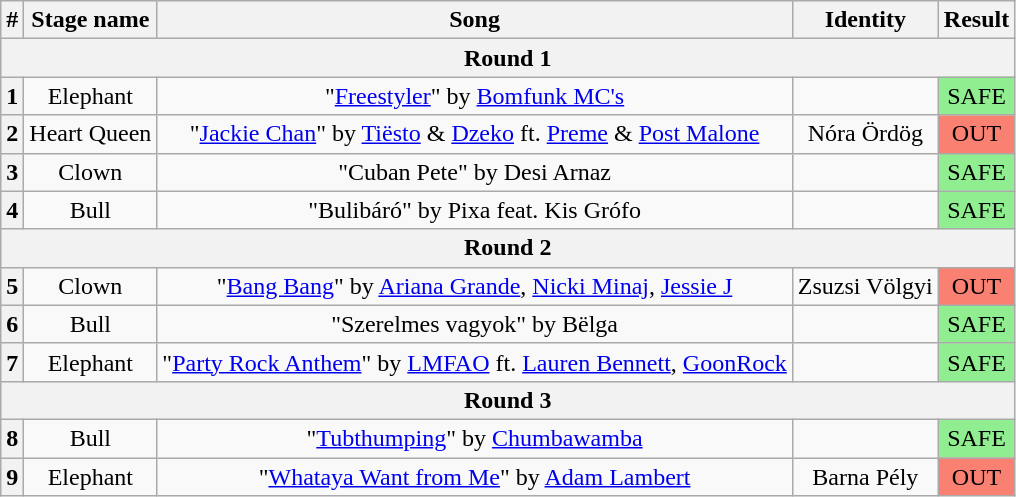<table class="wikitable plainrowheaders" style="text-align: center;">
<tr>
<th>#</th>
<th>Stage name</th>
<th>Song</th>
<th>Identity</th>
<th>Result</th>
</tr>
<tr>
<th colspan="5">Round 1</th>
</tr>
<tr>
<th>1</th>
<td>Elephant</td>
<td>"<a href='#'>Freestyler</a>" by <a href='#'>Bomfunk MC's</a></td>
<td></td>
<td bgcolor=lightgreen>SAFE</td>
</tr>
<tr>
<th>2</th>
<td>Heart Queen</td>
<td>"<a href='#'>Jackie Chan</a>" by <a href='#'>Tiësto</a> & <a href='#'>Dzeko</a> ft. <a href='#'>Preme</a> & <a href='#'>Post Malone</a></td>
<td>Nóra Ördög</td>
<td bgcolor=salmon>OUT</td>
</tr>
<tr>
<th>3</th>
<td>Clown</td>
<td>"Cuban Pete" by Desi Arnaz</td>
<td></td>
<td bgcolor=lightgreen>SAFE</td>
</tr>
<tr>
<th>4</th>
<td>Bull</td>
<td>"Bulibáró" by Pixa feat. Kis Grófo</td>
<td></td>
<td bgcolor=lightgreen>SAFE</td>
</tr>
<tr>
<th colspan="5">Round 2</th>
</tr>
<tr>
<th>5</th>
<td>Clown</td>
<td>"<a href='#'>Bang Bang</a>" by <a href='#'>Ariana Grande</a>, <a href='#'>Nicki Minaj</a>, <a href='#'>Jessie J</a></td>
<td>Zsuzsi Völgyi</td>
<td bgcolor=salmon>OUT</td>
</tr>
<tr>
<th>6</th>
<td>Bull</td>
<td>"Szerelmes vagyok" by Bëlga</td>
<td></td>
<td bgcolor=lightgreen>SAFE</td>
</tr>
<tr>
<th>7</th>
<td>Elephant</td>
<td>"<a href='#'>Party Rock Anthem</a>" by <a href='#'>LMFAO</a> ft. <a href='#'>Lauren Bennett</a>, <a href='#'>GoonRock</a></td>
<td></td>
<td bgcolor=lightgreen>SAFE</td>
</tr>
<tr>
<th colspan="5">Round 3</th>
</tr>
<tr>
<th>8</th>
<td>Bull</td>
<td>"<a href='#'>Tubthumping</a>" by <a href='#'>Chumbawamba</a></td>
<td></td>
<td bgcolor=lightgreen>SAFE</td>
</tr>
<tr>
<th>9</th>
<td>Elephant</td>
<td>"<a href='#'>Whataya Want from Me</a>" by <a href='#'>Adam Lambert</a></td>
<td>Barna Pély</td>
<td bgcolor=salmon>OUT</td>
</tr>
</table>
